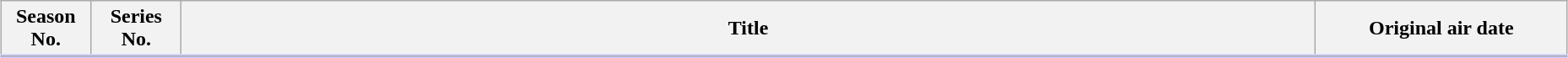<table class="wikitable" style="width:98%; margin:auto; background:#FFF;">
<tr style="border-bottom: 3px solid #CCF;">
<th style="width:4em;">Season No.</th>
<th style="width:4em;">Series No.</th>
<th>Title</th>
<th style="width:12em;">Original air date</th>
</tr>
<tr>
</tr>
</table>
